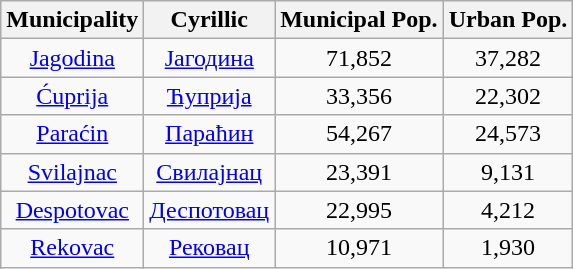<table class="wikitable sortable">
<tr>
<th>Municipality</th>
<th>Cyrillic</th>
<th>Municipal Pop.</th>
<th>Urban Pop.</th>
</tr>
<tr>
<td align="center"><a href='#'>Jagodina</a></td>
<td align="center"><a href='#'>Јагодина</a></td>
<td align="center">71,852</td>
<td align="center">37,282</td>
</tr>
<tr>
<td align="center"><a href='#'>Ćuprija</a></td>
<td align="center"><a href='#'>Ћуприја</a></td>
<td align="center">33,356</td>
<td align="center">22,302</td>
</tr>
<tr>
<td align="center"><a href='#'>Paraćin</a></td>
<td align="center"><a href='#'>Параћин</a></td>
<td align="center">54,267</td>
<td align="center">24,573</td>
</tr>
<tr>
<td align="center"><a href='#'>Svilajnac</a></td>
<td align="center"><a href='#'>Свилајнац</a></td>
<td align="center">23,391</td>
<td align="center">9,131</td>
</tr>
<tr>
<td align="center"><a href='#'>Despotovac</a></td>
<td align="center"><a href='#'>Деспотовац</a></td>
<td align="center">22,995</td>
<td align="center">4,212</td>
</tr>
<tr>
<td align="center"><a href='#'>Rekovac</a></td>
<td align="center"><a href='#'>Рековац</a></td>
<td align="center">10,971</td>
<td align="center">1,930</td>
</tr>
</table>
